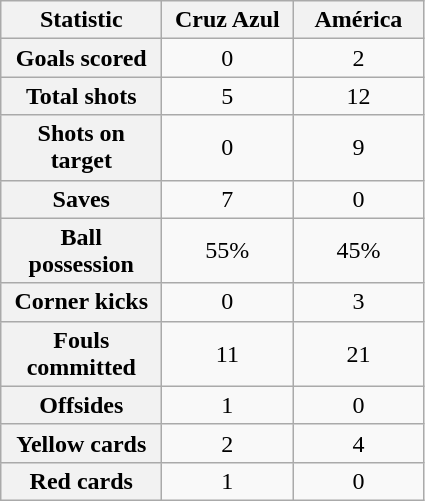<table class="wikitable plainrowheaders" style="text-align:center">
<tr>
<th scope="col" style="width:100px">Statistic</th>
<th scope="col" style="width:80px">Cruz Azul</th>
<th scope="col" style="width:80px">América</th>
</tr>
<tr>
<th scope=row>Goals scored</th>
<td>0</td>
<td>2</td>
</tr>
<tr>
<th scope=row>Total shots</th>
<td>5</td>
<td>12</td>
</tr>
<tr>
<th scope=row>Shots on target</th>
<td>0</td>
<td>9</td>
</tr>
<tr>
<th scope=row>Saves</th>
<td>7</td>
<td>0</td>
</tr>
<tr>
<th scope=row>Ball possession</th>
<td>55%</td>
<td>45%</td>
</tr>
<tr>
<th scope=row>Corner kicks</th>
<td>0</td>
<td>3</td>
</tr>
<tr>
<th scope=row>Fouls committed</th>
<td>11</td>
<td>21</td>
</tr>
<tr>
<th scope=row>Offsides</th>
<td>1</td>
<td>0</td>
</tr>
<tr>
<th scope=row>Yellow cards</th>
<td>2</td>
<td>4</td>
</tr>
<tr>
<th scope=row>Red cards</th>
<td>1</td>
<td>0</td>
</tr>
</table>
